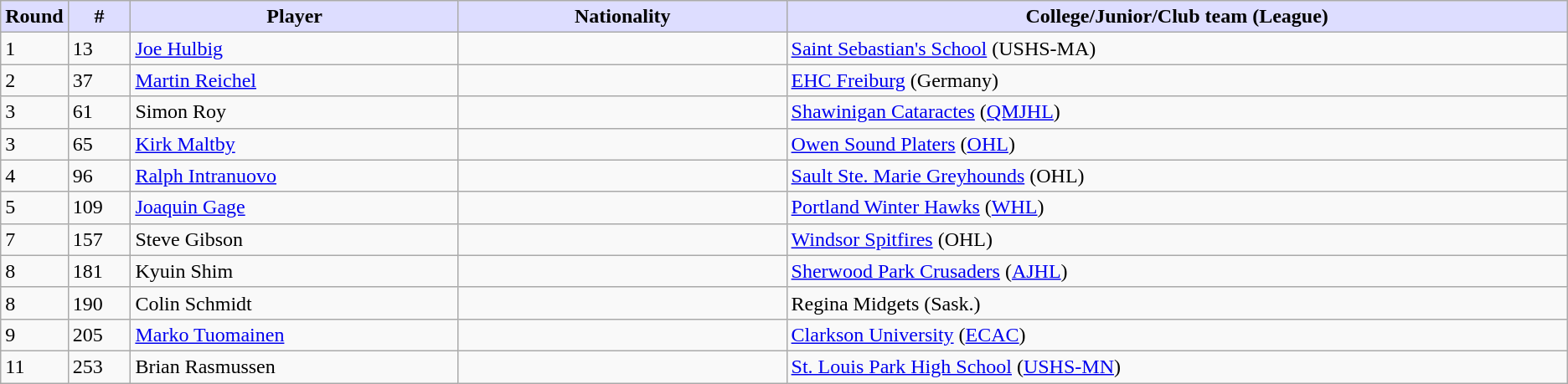<table class="wikitable">
<tr style="text-align:center;">
<th style="background:#ddf; width:4.0%;">Round</th>
<th style="background:#ddf; width:4.0%;">#</th>
<th style="background:#ddf; width:21.0%;">Player</th>
<th style="background:#ddf; width:21.0%;">Nationality</th>
<th style="background:#ddf; width:100.0%;">College/Junior/Club team (League)</th>
</tr>
<tr>
<td>1</td>
<td>13</td>
<td><a href='#'>Joe Hulbig</a></td>
<td></td>
<td><a href='#'>Saint Sebastian's School</a> (USHS-MA)</td>
</tr>
<tr>
<td>2</td>
<td>37</td>
<td><a href='#'>Martin Reichel</a></td>
<td></td>
<td><a href='#'>EHC Freiburg</a> (Germany)</td>
</tr>
<tr>
<td>3</td>
<td>61</td>
<td>Simon Roy</td>
<td></td>
<td><a href='#'>Shawinigan Cataractes</a> (<a href='#'>QMJHL</a>)</td>
</tr>
<tr>
<td>3</td>
<td>65</td>
<td><a href='#'>Kirk Maltby</a></td>
<td></td>
<td><a href='#'>Owen Sound Platers</a> (<a href='#'>OHL</a>)</td>
</tr>
<tr>
<td>4</td>
<td>96</td>
<td><a href='#'>Ralph Intranuovo</a></td>
<td></td>
<td><a href='#'>Sault Ste. Marie Greyhounds</a> (OHL)</td>
</tr>
<tr>
<td>5</td>
<td>109</td>
<td><a href='#'>Joaquin Gage</a></td>
<td></td>
<td><a href='#'>Portland Winter Hawks</a> (<a href='#'>WHL</a>)</td>
</tr>
<tr>
<td>7</td>
<td>157</td>
<td>Steve Gibson</td>
<td></td>
<td><a href='#'>Windsor Spitfires</a> (OHL)</td>
</tr>
<tr>
<td>8</td>
<td>181</td>
<td>Kyuin Shim</td>
<td></td>
<td><a href='#'>Sherwood Park Crusaders</a> (<a href='#'>AJHL</a>)</td>
</tr>
<tr>
<td>8</td>
<td>190</td>
<td>Colin Schmidt</td>
<td></td>
<td>Regina Midgets (Sask.)</td>
</tr>
<tr>
<td>9</td>
<td>205</td>
<td><a href='#'>Marko Tuomainen</a></td>
<td></td>
<td><a href='#'>Clarkson University</a> (<a href='#'>ECAC</a>)</td>
</tr>
<tr>
<td>11</td>
<td>253</td>
<td>Brian Rasmussen</td>
<td></td>
<td><a href='#'>St. Louis Park High School</a> (<a href='#'>USHS-MN</a>)</td>
</tr>
</table>
